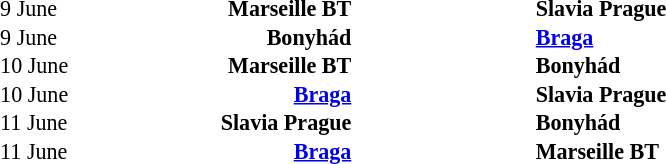<table>
<tr style="vertical-align:top">
<td style="min-width:44em;" width=50%><br></td>
<td style="min-width:36em;"><br><table width=100%  style="font-size:92%; font-weight:bold; white-space: nowrap" cellspacing=0>
<tr>
<td width=8% rowspan=7></td>
<td width=10% height=15></td>
<td width=3% rowspan=7></td>
<td width=28%></td>
<td width=3% rowspan=7></td>
<td width=15% align=center></td>
<td width=3% rowspan=7></td>
<td width=28%></td>
<td width=2% rowspan=7></td>
</tr>
<tr>
<td style="font-weight:normal">9 June</td>
<td align=right>Marseille BT </td>
<td align=center></td>
<td align=left> Slavia Prague</td>
</tr>
<tr>
<td style="font-weight:normal">9 June</td>
<td align=right>Bonyhád </td>
<td align=center></td>
<td align=left> <a href='#'>Braga</a></td>
</tr>
<tr>
<td style="font-weight:normal">10 June</td>
<td align=right>Marseille BT </td>
<td align=center></td>
<td align=left> Bonyhád</td>
</tr>
<tr>
<td style="font-weight:normal">10 June</td>
<td align=right><a href='#'>Braga</a> </td>
<td align=center></td>
<td align=left> Slavia Prague</td>
</tr>
<tr>
<td style="font-weight:normal">11 June</td>
<td align=right>Slavia Prague </td>
<td align=center></td>
<td align=left> Bonyhád</td>
</tr>
<tr>
<td style="font-weight:normal">11 June</td>
<td align=right><a href='#'>Braga</a> </td>
<td align=center></td>
<td align=left> Marseille BT</td>
</tr>
</table>
</td>
</tr>
</table>
